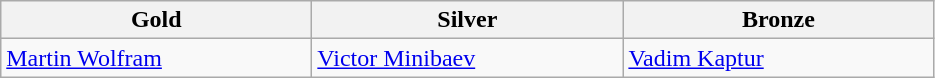<table class="wikitable">
<tr>
<th width=200 bgcolor=gold>Gold</th>
<th width=200 bgcolor=silver>Silver</th>
<th width=200 bgcolor=CC9966>Bronze</th>
</tr>
<tr>
<td><a href='#'>Martin Wolfram</a> <br> </td>
<td><a href='#'>Victor Minibaev</a> <br> </td>
<td><a href='#'>Vadim Kaptur</a> <br> </td>
</tr>
</table>
